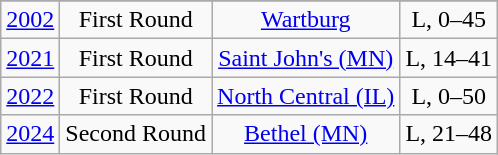<table class="wikitable">
<tr>
</tr>
<tr align="center">
<td><a href='#'>2002</a></td>
<td>First Round</td>
<td><a href='#'>Wartburg</a></td>
<td>L, 0–45</td>
</tr>
<tr align="center">
<td><a href='#'>2021</a></td>
<td>First Round</td>
<td><a href='#'>Saint John's (MN)</a></td>
<td>L, 14–41</td>
</tr>
<tr align="center">
<td><a href='#'>2022</a></td>
<td>First Round</td>
<td><a href='#'>North Central (IL)</a></td>
<td>L, 0–50</td>
</tr>
<tr align="center">
<td><a href='#'>2024</a></td>
<td>Second Round</td>
<td><a href='#'>Bethel (MN)</a></td>
<td>L, 21–48</td>
</tr>
</table>
